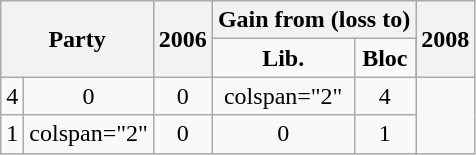<table class="wikitable"  style="text-align:center;">
<tr>
<th rowspan="2" colspan="2">Party</th>
<th rowspan="2">2006</th>
<th colspan="4">Gain from (loss to)</th>
<th rowspan="2">2008</th>
</tr>
<tr>
<td><strong>Lib.</strong></td>
<td><strong>Bloc</strong></td>
</tr>
<tr>
<td>4</td>
<td>0</td>
<td>0</td>
<td>colspan="2" </td>
<td>4</td>
</tr>
<tr>
<td>1</td>
<td>colspan="2" </td>
<td>0</td>
<td>0</td>
<td>1</td>
</tr>
</table>
